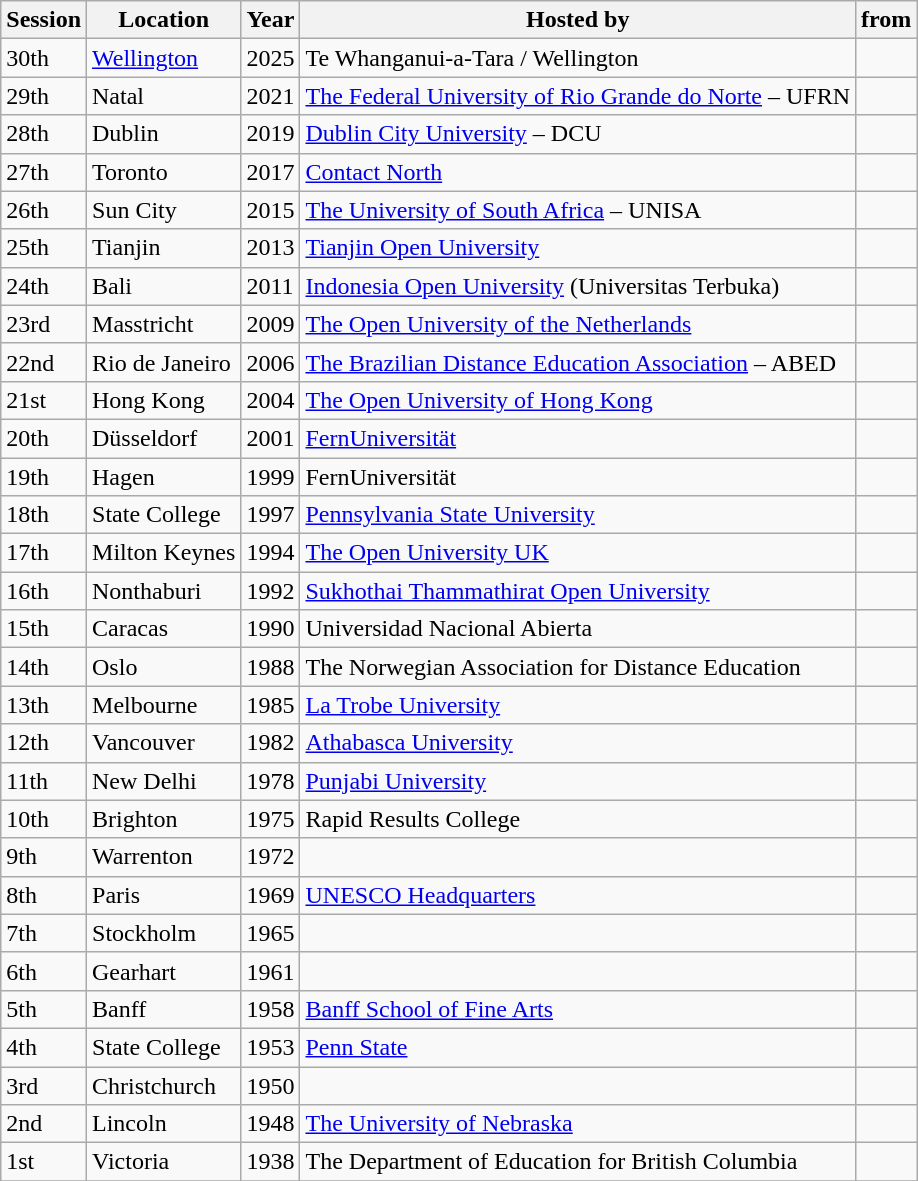<table class="sortable wikitable">
<tr>
<th>Session</th>
<th>Location</th>
<th>Year</th>
<th>Hosted by</th>
<th>from</th>
</tr>
<tr>
<td>30th</td>
<td><a href='#'>Wellington</a></td>
<td>2025</td>
<td>Te Whanganui-a-Tara / Wellington</td>
<td></td>
</tr>
<tr>
<td>29th</td>
<td>Natal</td>
<td>2021</td>
<td><a href='#'>The Federal University of Rio Grande do Norte</a> – UFRN</td>
<td></td>
</tr>
<tr>
<td>28th</td>
<td>Dublin</td>
<td>2019</td>
<td><a href='#'>Dublin City University</a> – DCU</td>
<td></td>
</tr>
<tr>
<td>27th</td>
<td>Toronto</td>
<td>2017</td>
<td><a href='#'>Contact North</a></td>
<td></td>
</tr>
<tr>
<td>26th</td>
<td>Sun City</td>
<td>2015</td>
<td><a href='#'>The University of South Africa</a> – UNISA</td>
<td></td>
</tr>
<tr>
<td>25th</td>
<td>Tianjin</td>
<td>2013</td>
<td><a href='#'>Tianjin Open University</a></td>
<td></td>
</tr>
<tr>
<td>24th</td>
<td>Bali</td>
<td>2011</td>
<td><a href='#'>Indonesia Open University</a> (Universitas Terbuka)</td>
<td></td>
</tr>
<tr>
<td>23rd</td>
<td>Masstricht</td>
<td>2009</td>
<td><a href='#'>The Open University of the Netherlands</a></td>
<td></td>
</tr>
<tr>
<td>22nd</td>
<td>Rio de Janeiro</td>
<td>2006</td>
<td><a href='#'>The Brazilian Distance Education Association</a> – ABED</td>
<td></td>
</tr>
<tr>
<td>21st</td>
<td>Hong Kong</td>
<td>2004</td>
<td><a href='#'>The Open University of Hong Kong</a></td>
<td></td>
</tr>
<tr>
<td>20th</td>
<td>Düsseldorf</td>
<td>2001</td>
<td><a href='#'>FernUniversität</a></td>
<td></td>
</tr>
<tr>
<td>19th</td>
<td>Hagen</td>
<td>1999</td>
<td>FernUniversität</td>
<td></td>
</tr>
<tr>
<td>18th</td>
<td>State College</td>
<td>1997</td>
<td><a href='#'>Pennsylvania State University</a></td>
<td></td>
</tr>
<tr>
<td>17th</td>
<td>Milton Keynes</td>
<td>1994</td>
<td><a href='#'>The Open University UK</a></td>
<td></td>
</tr>
<tr>
<td>16th</td>
<td>Nonthaburi</td>
<td>1992</td>
<td><a href='#'>Sukhothai Thammathirat Open University</a></td>
<td></td>
</tr>
<tr>
<td>15th</td>
<td>Caracas</td>
<td>1990</td>
<td>Universidad Nacional Abierta</td>
<td></td>
</tr>
<tr>
<td>14th</td>
<td>Oslo</td>
<td>1988</td>
<td>The Norwegian Association for Distance Education</td>
<td></td>
</tr>
<tr>
<td>13th</td>
<td>Melbourne</td>
<td>1985</td>
<td><a href='#'>La Trobe University</a></td>
<td></td>
</tr>
<tr>
<td>12th</td>
<td>Vancouver</td>
<td>1982</td>
<td><a href='#'>Athabasca University</a></td>
<td></td>
</tr>
<tr>
<td>11th</td>
<td>New Delhi</td>
<td>1978</td>
<td><a href='#'>Punjabi University</a></td>
<td></td>
</tr>
<tr>
<td>10th</td>
<td>Brighton</td>
<td>1975</td>
<td>Rapid Results College</td>
<td></td>
</tr>
<tr>
<td>9th</td>
<td>Warrenton</td>
<td>1972</td>
<td></td>
<td></td>
</tr>
<tr>
<td>8th</td>
<td>Paris</td>
<td>1969</td>
<td><a href='#'>UNESCO Headquarters</a></td>
<td></td>
</tr>
<tr>
<td>7th</td>
<td>Stockholm</td>
<td>1965</td>
<td></td>
<td></td>
</tr>
<tr>
<td>6th</td>
<td>Gearhart</td>
<td>1961</td>
<td></td>
<td></td>
</tr>
<tr>
<td>5th</td>
<td>Banff</td>
<td>1958</td>
<td><a href='#'>Banff School of Fine Arts</a></td>
<td></td>
</tr>
<tr>
<td>4th</td>
<td>State College</td>
<td>1953</td>
<td><a href='#'>Penn State</a></td>
<td></td>
</tr>
<tr>
<td>3rd</td>
<td>Christchurch</td>
<td>1950</td>
<td></td>
<td></td>
</tr>
<tr>
<td>2nd</td>
<td>Lincoln</td>
<td>1948</td>
<td><a href='#'>The University of Nebraska</a></td>
<td></td>
</tr>
<tr>
<td>1st</td>
<td>Victoria</td>
<td>1938</td>
<td>The Department of Education for British Columbia</td>
<td></td>
</tr>
<tr>
</tr>
</table>
